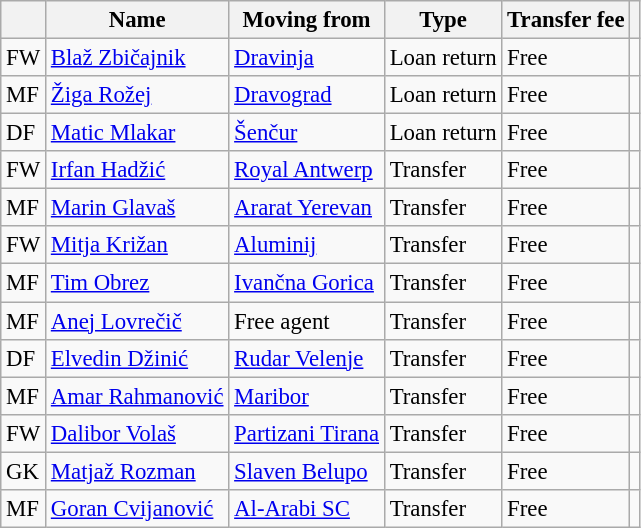<table class="wikitable sortable" style="font-size:95%;">
<tr>
<th></th>
<th>Name</th>
<th>Moving from</th>
<th>Type</th>
<th>Transfer fee</th>
<th></th>
</tr>
<tr>
<td>FW</td>
<td> <a href='#'>Blaž Zbičajnik</a></td>
<td><a href='#'>Dravinja</a></td>
<td>Loan return</td>
<td>Free</td>
<td></td>
</tr>
<tr>
<td>MF</td>
<td> <a href='#'>Žiga Rožej</a></td>
<td><a href='#'>Dravograd</a></td>
<td>Loan return</td>
<td>Free</td>
<td></td>
</tr>
<tr>
<td>DF</td>
<td> <a href='#'>Matic Mlakar</a></td>
<td><a href='#'>Šenčur</a></td>
<td>Loan return</td>
<td>Free</td>
<td></td>
</tr>
<tr>
<td>FW</td>
<td> <a href='#'>Irfan Hadžić</a></td>
<td> <a href='#'>Royal Antwerp</a></td>
<td>Transfer</td>
<td>Free</td>
<td></td>
</tr>
<tr>
<td>MF</td>
<td> <a href='#'>Marin Glavaš</a></td>
<td> <a href='#'>Ararat Yerevan</a></td>
<td>Transfer</td>
<td>Free</td>
<td></td>
</tr>
<tr>
<td>FW</td>
<td> <a href='#'>Mitja Križan</a></td>
<td><a href='#'>Aluminij</a></td>
<td>Transfer</td>
<td>Free</td>
<td></td>
</tr>
<tr>
<td>MF</td>
<td> <a href='#'>Tim Obrez</a></td>
<td><a href='#'>Ivančna Gorica</a></td>
<td>Transfer</td>
<td>Free</td>
<td></td>
</tr>
<tr>
<td>MF</td>
<td> <a href='#'>Anej Lovrečič</a></td>
<td>Free agent</td>
<td>Transfer</td>
<td>Free</td>
<td></td>
</tr>
<tr>
<td>DF</td>
<td> <a href='#'>Elvedin Džinić</a></td>
<td><a href='#'>Rudar Velenje</a></td>
<td>Transfer</td>
<td>Free</td>
<td></td>
</tr>
<tr>
<td>MF</td>
<td> <a href='#'>Amar Rahmanović</a></td>
<td><a href='#'>Maribor</a></td>
<td>Transfer</td>
<td>Free</td>
<td></td>
</tr>
<tr>
<td>FW</td>
<td> <a href='#'>Dalibor Volaš</a></td>
<td> <a href='#'>Partizani Tirana</a></td>
<td>Transfer</td>
<td>Free</td>
<td></td>
</tr>
<tr>
<td>GK</td>
<td> <a href='#'>Matjaž Rozman</a></td>
<td> <a href='#'>Slaven Belupo</a></td>
<td>Transfer</td>
<td>Free</td>
<td></td>
</tr>
<tr>
<td>MF</td>
<td> <a href='#'>Goran Cvijanović</a></td>
<td> <a href='#'>Al-Arabi SC</a></td>
<td>Transfer</td>
<td>Free</td>
<td></td>
</tr>
</table>
